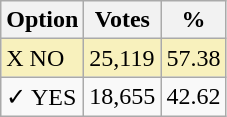<table class="wikitable">
<tr>
<th>Option</th>
<th>Votes</th>
<th>%</th>
</tr>
<tr>
<td style=background:#f8f1bd>X NO</td>
<td style=background:#f8f1bd>25,119</td>
<td style=background:#f8f1bd>57.38</td>
</tr>
<tr>
<td>✓ YES</td>
<td>18,655</td>
<td>42.62</td>
</tr>
</table>
